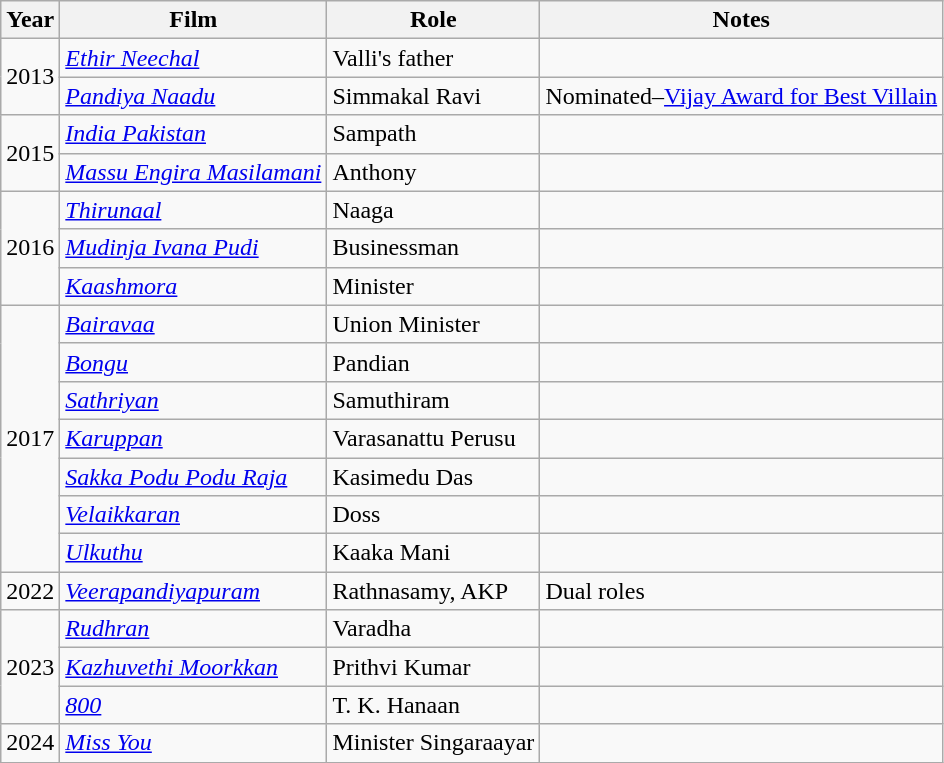<table class="wikitable sortable">
<tr>
<th>Year</th>
<th>Film</th>
<th>Role</th>
<th>Notes</th>
</tr>
<tr>
<td rowspan="2">2013</td>
<td><em><a href='#'>Ethir Neechal</a></em></td>
<td>Valli's father</td>
<td></td>
</tr>
<tr>
<td><em><a href='#'>Pandiya Naadu</a></em></td>
<td>Simmakal Ravi</td>
<td>Nominated–<a href='#'>Vijay Award for Best Villain</a></td>
</tr>
<tr>
<td rowspan="2">2015</td>
<td><em><a href='#'>India Pakistan</a></em></td>
<td>Sampath</td>
<td></td>
</tr>
<tr>
<td><em><a href='#'>Massu Engira Masilamani</a></em></td>
<td>Anthony</td>
<td></td>
</tr>
<tr>
<td rowspan="3">2016</td>
<td><em><a href='#'>Thirunaal</a></em></td>
<td>Naaga</td>
<td></td>
</tr>
<tr>
<td><em><a href='#'>Mudinja Ivana Pudi</a></em></td>
<td>Businessman</td>
<td></td>
</tr>
<tr>
<td><em><a href='#'>Kaashmora</a></em></td>
<td>Minister</td>
<td></td>
</tr>
<tr>
<td rowspan="7">2017</td>
<td><em><a href='#'>Bairavaa</a></em></td>
<td>Union Minister</td>
<td></td>
</tr>
<tr>
<td><em><a href='#'>Bongu</a></em></td>
<td>Pandian</td>
<td></td>
</tr>
<tr>
<td><em><a href='#'>Sathriyan</a></em></td>
<td>Samuthiram</td>
<td></td>
</tr>
<tr>
<td><em><a href='#'>Karuppan</a></em></td>
<td>Varasanattu Perusu</td>
<td></td>
</tr>
<tr>
<td><em><a href='#'>Sakka Podu Podu Raja</a></em></td>
<td>Kasimedu Das</td>
<td></td>
</tr>
<tr>
<td><em><a href='#'>Velaikkaran</a></em></td>
<td>Doss</td>
<td></td>
</tr>
<tr>
<td><em><a href='#'>Ulkuthu</a></em></td>
<td>Kaaka Mani</td>
<td></td>
</tr>
<tr>
<td>2022</td>
<td><em><a href='#'>Veerapandiyapuram</a></em></td>
<td>Rathnasamy, AKP</td>
<td>Dual roles</td>
</tr>
<tr>
<td rowspan="3">2023</td>
<td><em><a href='#'>Rudhran</a></em></td>
<td>Varadha</td>
<td></td>
</tr>
<tr>
<td><em><a href='#'>Kazhuvethi Moorkkan</a></em></td>
<td>Prithvi Kumar</td>
<td></td>
</tr>
<tr>
<td><em><a href='#'>800</a></em></td>
<td>T. K. Hanaan</td>
<td></td>
</tr>
<tr>
<td>2024</td>
<td><em><a href='#'>Miss You</a></em></td>
<td>Minister Singaraayar</td>
<td></td>
</tr>
</table>
